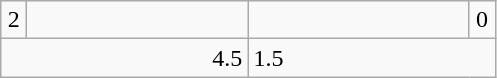<table class="wikitable">
<tr>
<td align="center" width="10">2</td>
<td align="center" width="140"></td>
<td align="center" width="140"></td>
<td align="center" width="10">0</td>
</tr>
<tr>
<td colspan="2" align="right">4.5</td>
<td colspan="2">1.5</td>
</tr>
</table>
